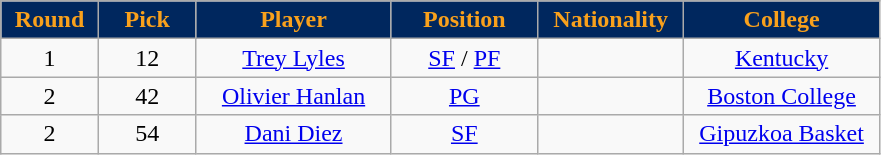<table class="wikitable sortable sortable">
<tr>
<th style="background:#00275e; color:#f9a11c" width="10%">Round</th>
<th style="background:#00275e; color:#f9a11c" width="10%">Pick</th>
<th style="background:#00275e; color:#f9a11c" width="20%">Player</th>
<th style="background:#00275e; color:#f9a11c" width="15%">Position</th>
<th style="background:#00275e; color:#f9a11c" width="15%">Nationality</th>
<th style="background:#00275e; color:#f9a11c" width="20%">College</th>
</tr>
<tr style="text-align: center">
<td>1</td>
<td>12</td>
<td><a href='#'>Trey Lyles</a></td>
<td><a href='#'>SF</a> / <a href='#'>PF</a></td>
<td></td>
<td><a href='#'>Kentucky</a></td>
</tr>
<tr style="text-align: center">
<td>2</td>
<td>42</td>
<td><a href='#'>Olivier Hanlan</a></td>
<td><a href='#'>PG</a></td>
<td></td>
<td><a href='#'>Boston College</a></td>
</tr>
<tr style="text-align: center">
<td>2</td>
<td>54</td>
<td><a href='#'>Dani Diez</a></td>
<td><a href='#'>SF</a></td>
<td></td>
<td><a href='#'>Gipuzkoa Basket</a></td>
</tr>
</table>
